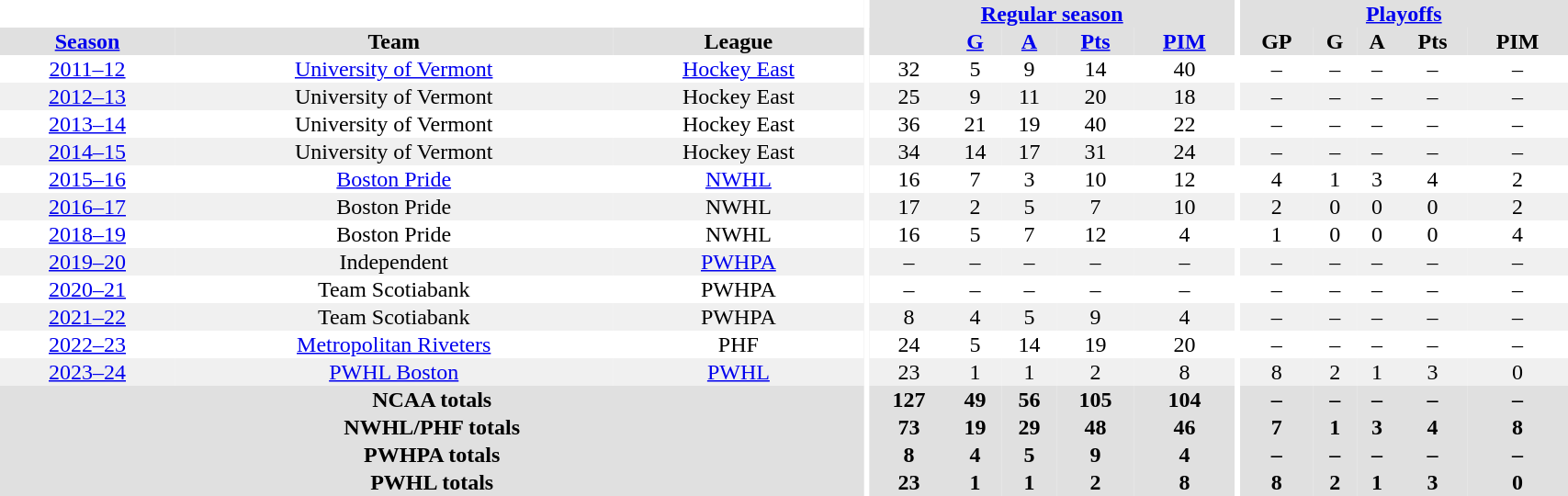<table border="0" cellpadding="1" cellspacing="0" style="text-align:center; width:90%">
<tr bgcolor="#e0e0e0">
<th colspan="3" style="background: #fff;"></th>
<th rowspan="99" style="background: #fff;"></th>
<th colspan="5"><a href='#'>Regular season</a></th>
<th rowspan="99" style="background: #fff;"></th>
<th colspan="5"><a href='#'>Playoffs</a></th>
</tr>
<tr bgcolor="#e0e0e0">
<th><a href='#'>Season</a></th>
<th>Team</th>
<th>League</th>
<th></th>
<th><a href='#'>G</a></th>
<th><a href='#'>A</a></th>
<th><a href='#'>Pts</a></th>
<th><a href='#'>PIM</a></th>
<th>GP</th>
<th>G</th>
<th>A</th>
<th>Pts</th>
<th>PIM</th>
</tr>
<tr>
<td><a href='#'>2011–12</a></td>
<td><a href='#'>University of Vermont</a></td>
<td><a href='#'>Hockey East</a></td>
<td>32</td>
<td>5</td>
<td>9</td>
<td>14</td>
<td>40</td>
<td>–</td>
<td>–</td>
<td>–</td>
<td>–</td>
<td>–</td>
</tr>
<tr style="background: #f0f0f0;">
<td><a href='#'>2012–13</a></td>
<td>University of Vermont</td>
<td>Hockey East</td>
<td>25</td>
<td>9</td>
<td>11</td>
<td>20</td>
<td>18</td>
<td>–</td>
<td>–</td>
<td>–</td>
<td>–</td>
<td>–</td>
</tr>
<tr>
<td><a href='#'>2013–14</a></td>
<td>University of Vermont</td>
<td>Hockey East</td>
<td>36</td>
<td>21</td>
<td>19</td>
<td>40</td>
<td>22</td>
<td>–</td>
<td>–</td>
<td>–</td>
<td>–</td>
<td>–</td>
</tr>
<tr style="background: #f0f0f0;">
<td><a href='#'>2014–15</a></td>
<td>University of Vermont</td>
<td>Hockey East</td>
<td>34</td>
<td>14</td>
<td>17</td>
<td>31</td>
<td>24</td>
<td>–</td>
<td>–</td>
<td>–</td>
<td>–</td>
<td>–</td>
</tr>
<tr>
<td><a href='#'>2015–16</a></td>
<td><a href='#'>Boston Pride</a></td>
<td><a href='#'>NWHL</a></td>
<td>16</td>
<td>7</td>
<td>3</td>
<td>10</td>
<td>12</td>
<td>4</td>
<td>1</td>
<td>3</td>
<td>4</td>
<td>2</td>
</tr>
<tr style="background: #f0f0f0;">
<td><a href='#'>2016–17</a></td>
<td>Boston Pride</td>
<td>NWHL</td>
<td>17</td>
<td>2</td>
<td>5</td>
<td>7</td>
<td>10</td>
<td>2</td>
<td>0</td>
<td>0</td>
<td>0</td>
<td>2</td>
</tr>
<tr>
<td><a href='#'>2018–19</a></td>
<td>Boston Pride</td>
<td>NWHL</td>
<td>16</td>
<td>5</td>
<td>7</td>
<td>12</td>
<td>4</td>
<td>1</td>
<td>0</td>
<td>0</td>
<td>0</td>
<td>4</td>
</tr>
<tr style="background: #f0f0f0;">
<td><a href='#'>2019–20</a></td>
<td>Independent</td>
<td><a href='#'>PWHPA</a></td>
<td>–</td>
<td>–</td>
<td>–</td>
<td>–</td>
<td>–</td>
<td>–</td>
<td>–</td>
<td>–</td>
<td>–</td>
<td>–</td>
</tr>
<tr>
<td><a href='#'>2020–21</a></td>
<td>Team Scotiabank</td>
<td>PWHPA</td>
<td>–</td>
<td>–</td>
<td>–</td>
<td>–</td>
<td>–</td>
<td>–</td>
<td>–</td>
<td>–</td>
<td>–</td>
<td>–</td>
</tr>
<tr style="background: #f0f0f0;">
<td><a href='#'>2021–22</a></td>
<td>Team Scotiabank</td>
<td>PWHPA</td>
<td>8</td>
<td>4</td>
<td>5</td>
<td>9</td>
<td>4</td>
<td>–</td>
<td>–</td>
<td>–</td>
<td>–</td>
<td>–</td>
</tr>
<tr>
<td><a href='#'>2022–23</a></td>
<td><a href='#'>Metropolitan Riveters</a></td>
<td>PHF</td>
<td>24</td>
<td>5</td>
<td>14</td>
<td>19</td>
<td>20</td>
<td>–</td>
<td>–</td>
<td>–</td>
<td>–</td>
<td>–</td>
</tr>
<tr style="background: #f0f0f0;">
<td><a href='#'>2023–24</a></td>
<td><a href='#'>PWHL Boston</a></td>
<td><a href='#'>PWHL</a></td>
<td>23</td>
<td>1</td>
<td>1</td>
<td>2</td>
<td>8</td>
<td>8</td>
<td>2</td>
<td>1</td>
<td>3</td>
<td>0<br></td>
</tr>
<tr style="background: #e0e0e0;">
<th colspan="3">NCAA totals</th>
<th>127</th>
<th>49</th>
<th>56</th>
<th>105</th>
<th>104</th>
<th>–</th>
<th>–</th>
<th>–</th>
<th>–</th>
<th>–</th>
</tr>
<tr style="background: #e0e0e0;">
<th colspan="3">NWHL/PHF totals</th>
<th>73</th>
<th>19</th>
<th>29</th>
<th>48</th>
<th>46</th>
<th>7</th>
<th>1</th>
<th>3</th>
<th>4</th>
<th>8</th>
</tr>
<tr style="background: #e0e0e0;">
<th colspan="3">PWHPA totals</th>
<th>8</th>
<th>4</th>
<th>5</th>
<th>9</th>
<th>4</th>
<th>–</th>
<th>–</th>
<th>–</th>
<th>–</th>
<th>–</th>
</tr>
<tr style="background: #e0e0e0;">
<th colspan="3">PWHL totals</th>
<th>23</th>
<th>1</th>
<th>1</th>
<th>2</th>
<th>8</th>
<th>8</th>
<th>2</th>
<th>1</th>
<th>3</th>
<th>0</th>
</tr>
</table>
